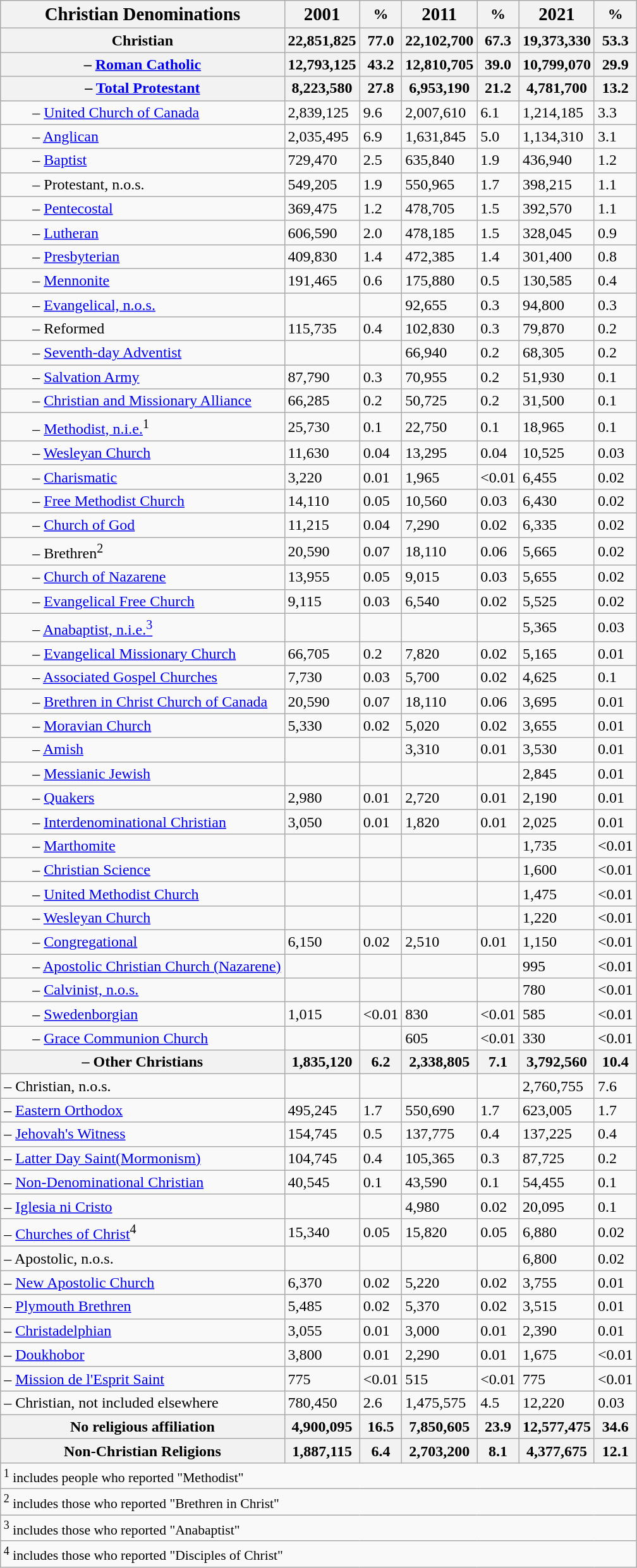<table class="wikitable">
<tr>
<th style="text-align:center;"><big>Christian Denominations</big></th>
<th style="text-align:center;"><big>2001</big></th>
<th>%</th>
<th style="text-align:center;"><big>2011</big></th>
<th>%</th>
<th style="text-align:center;"><big>2021</big></th>
<th>%</th>
</tr>
<tr>
<th align=left>Christian</th>
<th>22,851,825</th>
<th>77.0</th>
<th>22,102,700</th>
<th>67.3</th>
<th>19,373,330</th>
<th>53.3</th>
</tr>
<tr>
<th align=left>– <a href='#'>Roman Catholic</a></th>
<th>12,793,125</th>
<th>43.2</th>
<th>12,810,705</th>
<th>39.0</th>
<th>10,799,070</th>
<th>29.9</th>
</tr>
<tr>
<th align=left>– <a href='#'>Total Protestant</a></th>
<th>8,223,580</th>
<th>27.8</th>
<th>6,953,190</th>
<th>21.2</th>
<th>4,781,700</th>
<th>13.2</th>
</tr>
<tr>
<td style="text-align:left; text-indent:30px;">– <a href='#'>United Church of Canada</a></td>
<td>2,839,125</td>
<td>9.6</td>
<td>2,007,610</td>
<td>6.1</td>
<td>1,214,185</td>
<td>3.3</td>
</tr>
<tr>
<td style="text-align:left; text-indent:30px;">– <a href='#'>Anglican</a></td>
<td>2,035,495</td>
<td>6.9</td>
<td>1,631,845</td>
<td>5.0</td>
<td>1,134,310</td>
<td>3.1</td>
</tr>
<tr>
<td style="text-align:left; text-indent:30px;">– <a href='#'>Baptist</a></td>
<td>729,470</td>
<td>2.5</td>
<td>635,840</td>
<td>1.9</td>
<td>436,940</td>
<td>1.2</td>
</tr>
<tr>
<td style="text-align:left; text-indent:30px;">– Protestant, n.o.s.</td>
<td>549,205</td>
<td>1.9</td>
<td>550,965</td>
<td>1.7</td>
<td>398,215</td>
<td>1.1</td>
</tr>
<tr>
<td style="text-align:left; text-indent:30px;">– <a href='#'>Pentecostal</a></td>
<td>369,475</td>
<td>1.2</td>
<td>478,705</td>
<td>1.5</td>
<td>392,570</td>
<td>1.1</td>
</tr>
<tr>
<td style="text-align:left; text-indent:30px;">– <a href='#'>Lutheran</a></td>
<td>606,590</td>
<td>2.0</td>
<td>478,185</td>
<td>1.5</td>
<td>328,045</td>
<td>0.9</td>
</tr>
<tr>
<td style="text-align:left; text-indent:30px;">– <a href='#'>Presbyterian</a></td>
<td>409,830</td>
<td>1.4</td>
<td>472,385</td>
<td>1.4</td>
<td>301,400</td>
<td>0.8</td>
</tr>
<tr>
<td style="text-align:left; text-indent:30px;">– <a href='#'>Mennonite</a></td>
<td>191,465</td>
<td>0.6</td>
<td>175,880</td>
<td>0.5</td>
<td>130,585</td>
<td>0.4</td>
</tr>
<tr>
<td style="text-align:left; text-indent:30px;">– <a href='#'>Evangelical, n.o.s.</a></td>
<td></td>
<td></td>
<td>92,655</td>
<td>0.3</td>
<td>94,800</td>
<td>0.3</td>
</tr>
<tr>
<td style="text-align:left; text-indent:30px;">– Reformed</td>
<td>115,735</td>
<td>0.4</td>
<td>102,830</td>
<td>0.3</td>
<td>79,870</td>
<td>0.2</td>
</tr>
<tr>
<td style="text-align:left; text-indent:30px;">– <a href='#'>Seventh-day Adventist</a></td>
<td></td>
<td></td>
<td>66,940</td>
<td>0.2</td>
<td>68,305</td>
<td>0.2</td>
</tr>
<tr>
<td style="text-align:left; text-indent:30px;">– <a href='#'>Salvation Army</a></td>
<td>87,790</td>
<td>0.3</td>
<td>70,955</td>
<td>0.2</td>
<td>51,930</td>
<td>0.1</td>
</tr>
<tr>
<td style="text-align:left; text-indent:30px;">– <a href='#'>Christian and Missionary Alliance</a></td>
<td>66,285</td>
<td>0.2</td>
<td>50,725</td>
<td>0.2</td>
<td>31,500</td>
<td>0.1</td>
</tr>
<tr>
<td style="text-align:left; text-indent:30px;">– <a href='#'>Methodist, n.i.e.</a><sup>1</sup></td>
<td>25,730</td>
<td>0.1</td>
<td>22,750</td>
<td>0.1</td>
<td>18,965</td>
<td>0.1</td>
</tr>
<tr>
<td style="text-align:left; text-indent:30px;">– <a href='#'>Wesleyan Church</a></td>
<td>11,630</td>
<td>0.04</td>
<td>13,295</td>
<td>0.04</td>
<td>10,525</td>
<td>0.03</td>
</tr>
<tr>
<td style="text-align:left; text-indent:30px;">– <a href='#'>Charismatic</a></td>
<td>3,220</td>
<td>0.01</td>
<td>1,965</td>
<td><0.01</td>
<td>6,455</td>
<td>0.02</td>
</tr>
<tr>
<td style="text-align:left; text-indent:30px;">– <a href='#'>Free Methodist Church</a></td>
<td>14,110</td>
<td>0.05</td>
<td>10,560</td>
<td>0.03</td>
<td>6,430</td>
<td>0.02</td>
</tr>
<tr>
<td style="text-align:left; text-indent:30px;">– <a href='#'>Church of God</a></td>
<td>11,215</td>
<td>0.04</td>
<td>7,290</td>
<td>0.02</td>
<td>6,335</td>
<td>0.02</td>
</tr>
<tr>
<td style="text-align:left; text-indent:30px;">– Brethren<sup>2</sup></td>
<td>20,590</td>
<td>0.07</td>
<td>18,110</td>
<td>0.06</td>
<td>5,665</td>
<td>0.02</td>
</tr>
<tr>
<td style="text-align:left; text-indent:30px;">– <a href='#'>Church of Nazarene</a></td>
<td>13,955</td>
<td>0.05</td>
<td>9,015</td>
<td>0.03</td>
<td>5,655</td>
<td>0.02</td>
</tr>
<tr>
<td style="text-align:left; text-indent:30px;">– <a href='#'>Evangelical Free Church</a></td>
<td>9,115</td>
<td>0.03</td>
<td>6,540</td>
<td>0.02</td>
<td>5,525</td>
<td>0.02</td>
</tr>
<tr>
<td style="text-align:left; text-indent:30px;">– <a href='#'>Anabaptist, n.i.e.<sup>3</sup></a></td>
<td></td>
<td></td>
<td></td>
<td></td>
<td>5,365</td>
<td>0.03</td>
</tr>
<tr>
<td style="text-align:left; text-indent:30px;">– <a href='#'>Evangelical Missionary Church</a></td>
<td>66,705</td>
<td>0.2</td>
<td>7,820</td>
<td>0.02</td>
<td>5,165</td>
<td>0.01</td>
</tr>
<tr>
<td style="text-align:left; text-indent:30px;">– <a href='#'>Associated Gospel Churches</a></td>
<td>7,730</td>
<td>0.03</td>
<td>5,700</td>
<td>0.02</td>
<td>4,625</td>
<td>0.1</td>
</tr>
<tr>
<td style="text-align:left; text-indent:30px;">– <a href='#'>Brethren in Christ Church of Canada</a></td>
<td>20,590</td>
<td>0.07</td>
<td>18,110</td>
<td>0.06</td>
<td>3,695</td>
<td>0.01</td>
</tr>
<tr>
<td style="text-align:left; text-indent:30px;">– <a href='#'>Moravian Church</a></td>
<td>5,330</td>
<td>0.02</td>
<td>5,020</td>
<td>0.02</td>
<td>3,655</td>
<td>0.01</td>
</tr>
<tr>
<td style="text-align:left; text-indent:30px;">– <a href='#'>Amish</a></td>
<td></td>
<td></td>
<td>3,310</td>
<td>0.01</td>
<td>3,530</td>
<td>0.01</td>
</tr>
<tr>
<td style="text-align:left; text-indent:30px;">– <a href='#'>Messianic Jewish</a></td>
<td></td>
<td></td>
<td></td>
<td></td>
<td>2,845</td>
<td>0.01</td>
</tr>
<tr>
<td style="text-align:left; text-indent:30px;">– <a href='#'>Quakers</a></td>
<td>2,980</td>
<td>0.01</td>
<td>2,720</td>
<td>0.01</td>
<td>2,190</td>
<td>0.01</td>
</tr>
<tr>
<td style="text-align:left; text-indent:30px;">– <a href='#'>Interdenominational Christian</a></td>
<td>3,050</td>
<td>0.01</td>
<td>1,820</td>
<td>0.01</td>
<td>2,025</td>
<td>0.01</td>
</tr>
<tr>
<td style="text-align:left; text-indent:30px;">– <a href='#'>Marthomite</a></td>
<td></td>
<td></td>
<td></td>
<td></td>
<td>1,735</td>
<td><0.01</td>
</tr>
<tr>
<td style="text-align:left; text-indent:30px;">– <a href='#'>Christian Science</a></td>
<td></td>
<td></td>
<td></td>
<td></td>
<td>1,600</td>
<td><0.01</td>
</tr>
<tr>
<td style="text-align:left; text-indent:30px;">– <a href='#'>United Methodist Church</a></td>
<td></td>
<td></td>
<td></td>
<td></td>
<td>1,475</td>
<td><0.01</td>
</tr>
<tr>
<td style="text-align:left; text-indent:30px;">– <a href='#'>Wesleyan Church</a></td>
<td></td>
<td></td>
<td></td>
<td></td>
<td>1,220</td>
<td><0.01</td>
</tr>
<tr>
<td style="text-align:left; text-indent:30px;">– <a href='#'>Congregational</a></td>
<td>6,150</td>
<td>0.02</td>
<td>2,510</td>
<td>0.01</td>
<td>1,150</td>
<td><0.01</td>
</tr>
<tr>
<td style="text-align:left; text-indent:30px;">– <a href='#'>Apostolic Christian Church (Nazarene)</a></td>
<td></td>
<td></td>
<td></td>
<td></td>
<td>995</td>
<td><0.01</td>
</tr>
<tr>
<td style="text-align:left; text-indent:30px;">– <a href='#'>Calvinist, n.o.s.</a></td>
<td></td>
<td></td>
<td></td>
<td></td>
<td>780</td>
<td><0.01</td>
</tr>
<tr>
<td style="text-align:left; text-indent:30px;">– <a href='#'>Swedenborgian</a></td>
<td>1,015</td>
<td><0.01</td>
<td>830</td>
<td><0.01</td>
<td>585</td>
<td><0.01</td>
</tr>
<tr>
<td style="text-align:left; text-indent:30px;">– <a href='#'>Grace Communion Church</a></td>
<td></td>
<td></td>
<td>605</td>
<td><0.01</td>
<td>330</td>
<td><0.01</td>
</tr>
<tr>
<th align=left>– Other Christians</th>
<th>1,835,120</th>
<th>6.2</th>
<th>2,338,805</th>
<th>7.1</th>
<th>3,792,560</th>
<th>10.4</th>
</tr>
<tr>
<td align=left>– Christian, n.o.s.</td>
<td></td>
<td></td>
<td></td>
<td></td>
<td>2,760,755</td>
<td>7.6</td>
</tr>
<tr>
<td align=left>– <a href='#'>Eastern Orthodox</a></td>
<td>495,245</td>
<td>1.7</td>
<td>550,690</td>
<td>1.7</td>
<td>623,005</td>
<td>1.7</td>
</tr>
<tr>
<td align=left>– <a href='#'>Jehovah's Witness</a></td>
<td>154,745</td>
<td>0.5</td>
<td>137,775</td>
<td>0.4</td>
<td>137,225</td>
<td>0.4</td>
</tr>
<tr>
<td align=left>– <a href='#'>Latter Day Saint(Mormonism)</a></td>
<td>104,745</td>
<td>0.4</td>
<td>105,365</td>
<td>0.3</td>
<td>87,725</td>
<td>0.2</td>
</tr>
<tr>
<td align=left>– <a href='#'>Non-Denominational Christian</a></td>
<td>40,545</td>
<td>0.1</td>
<td>43,590</td>
<td>0.1</td>
<td>54,455</td>
<td>0.1</td>
</tr>
<tr>
<td align=left>– <a href='#'>Iglesia ni Cristo</a></td>
<td></td>
<td></td>
<td>4,980</td>
<td>0.02</td>
<td>20,095</td>
<td>0.1</td>
</tr>
<tr>
<td align=left>– <a href='#'>Churches of Christ</a><sup>4</sup></td>
<td>15,340</td>
<td>0.05</td>
<td>15,820</td>
<td>0.05</td>
<td>6,880</td>
<td>0.02</td>
</tr>
<tr>
<td align=left>– Apostolic, n.o.s.</td>
<td></td>
<td></td>
<td></td>
<td></td>
<td>6,800</td>
<td>0.02</td>
</tr>
<tr>
<td align=left>– <a href='#'>New Apostolic Church</a></td>
<td>6,370</td>
<td>0.02</td>
<td>5,220</td>
<td>0.02</td>
<td>3,755</td>
<td>0.01</td>
</tr>
<tr>
<td align=left>– <a href='#'>Plymouth Brethren</a></td>
<td>5,485</td>
<td>0.02</td>
<td>5,370</td>
<td>0.02</td>
<td>3,515</td>
<td>0.01</td>
</tr>
<tr>
<td align=left>– <a href='#'>Christadelphian</a></td>
<td>3,055</td>
<td>0.01</td>
<td>3,000</td>
<td>0.01</td>
<td>2,390</td>
<td>0.01</td>
</tr>
<tr>
<td align=left>– <a href='#'>Doukhobor</a></td>
<td>3,800</td>
<td>0.01</td>
<td>2,290</td>
<td>0.01</td>
<td>1,675</td>
<td><0.01</td>
</tr>
<tr>
<td align=left>– <a href='#'>Mission de l'Esprit Saint</a></td>
<td>775</td>
<td><0.01</td>
<td>515</td>
<td><0.01</td>
<td>775</td>
<td><0.01</td>
</tr>
<tr>
<td align=left>– Christian, not included elsewhere</td>
<td>780,450</td>
<td>2.6</td>
<td>1,475,575</td>
<td>4.5</td>
<td>12,220</td>
<td>0.03</td>
</tr>
<tr>
<th align=left>No religious affiliation</th>
<th>4,900,095</th>
<th>16.5</th>
<th>7,850,605</th>
<th>23.9</th>
<th>12,577,475</th>
<th>34.6</th>
</tr>
<tr>
<th align=left>Non-Christian Religions</th>
<th>1,887,115</th>
<th>6.4</th>
<th>2,703,200</th>
<th>8.1</th>
<th>4,377,675</th>
<th>12.1</th>
</tr>
<tr>
<td colspan="7" style="text-align:left; font-size:90%;"><sup>1</sup> includes people who reported "Methodist"</td>
</tr>
<tr>
<td colspan="7" style="text-align:left; font-size:90%;"><sup>2</sup> includes those who reported "Brethren in Christ"</td>
</tr>
<tr>
<td colspan="7" style="text-align:left; font-size:90%;"><sup>3</sup> includes those who reported "Anabaptist"</td>
</tr>
<tr>
<td colspan="7" style="text-align:left; font-size:90%;"><sup>4</sup> includes those who reported "Disciples of Christ"</td>
</tr>
</table>
